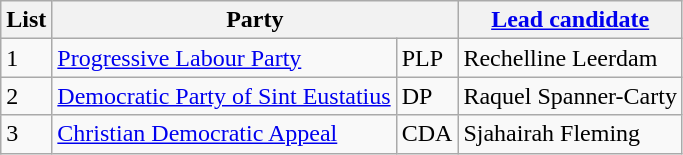<table class="wikitable" style="text-align:left;">
<tr>
<th>List</th>
<th colspan="2">Party</th>
<th><a href='#'>Lead candidate</a></th>
</tr>
<tr>
<td>1</td>
<td><a href='#'>Progressive Labour Party</a></td>
<td>PLP</td>
<td>Rechelline Leerdam</td>
</tr>
<tr>
<td>2</td>
<td><a href='#'>Democratic Party of Sint Eustatius</a></td>
<td>DP</td>
<td>Raquel Spanner-Carty</td>
</tr>
<tr>
<td>3</td>
<td><a href='#'>Christian Democratic Appeal</a></td>
<td>CDA</td>
<td>Sjahairah Fleming</td>
</tr>
</table>
